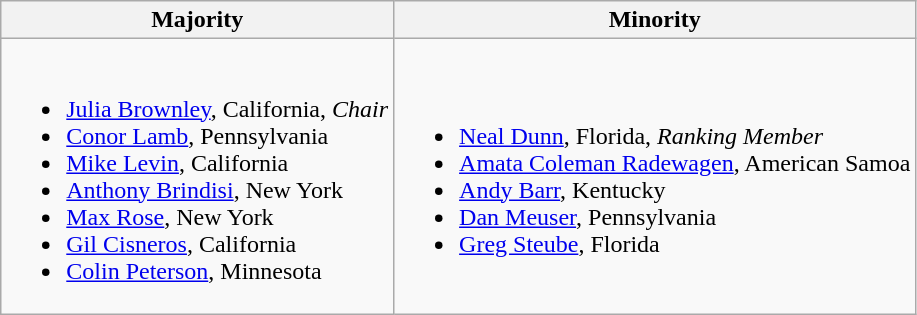<table class=wikitable>
<tr>
<th>Majority</th>
<th>Minority</th>
</tr>
<tr>
<td><br><ul><li><a href='#'>Julia Brownley</a>, California, <em>Chair</em></li><li><a href='#'>Conor Lamb</a>, Pennsylvania</li><li><a href='#'>Mike Levin</a>, California</li><li><a href='#'>Anthony Brindisi</a>, New York</li><li><a href='#'>Max Rose</a>, New York</li><li><a href='#'>Gil Cisneros</a>, California</li><li><a href='#'>Colin Peterson</a>, Minnesota</li></ul></td>
<td><br><ul><li><a href='#'>Neal Dunn</a>, Florida, <em>Ranking Member</em></li><li><a href='#'>Amata Coleman Radewagen</a>, American Samoa</li><li><a href='#'>Andy Barr</a>, Kentucky</li><li><a href='#'>Dan Meuser</a>, Pennsylvania</li><li><a href='#'>Greg Steube</a>, Florida</li></ul></td>
</tr>
</table>
